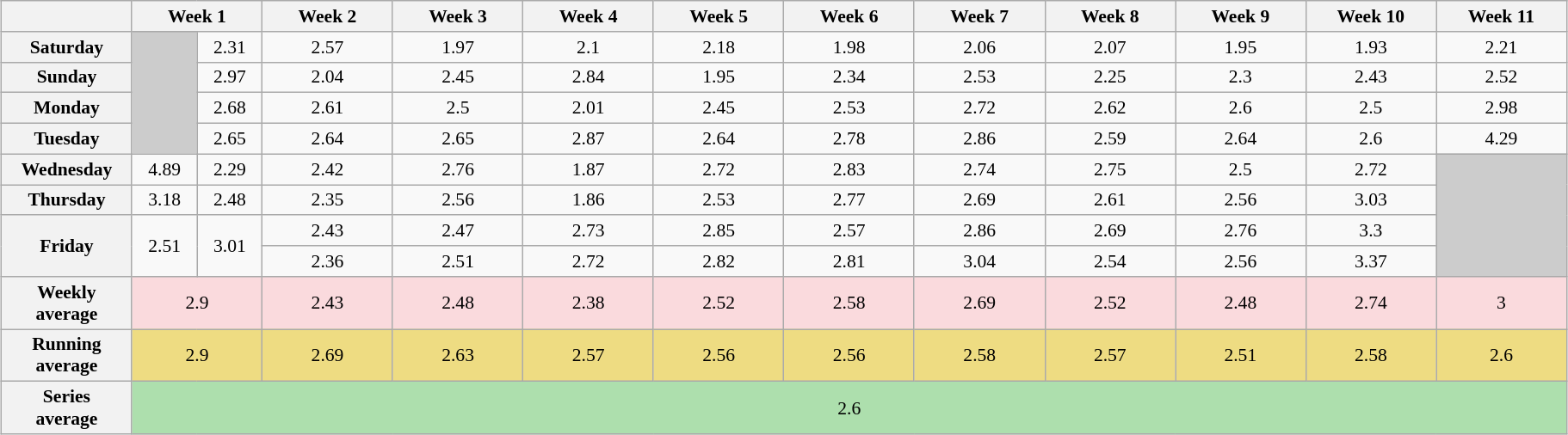<table class="wikitable" style="font-size:90%; text-align:center; width: 96%; margin-left: auto; margin-right: auto;">
<tr>
<th style="width:8%"></th>
<th style="width:8%" colspan=2>Week 1</th>
<th style="width:8%">Week 2</th>
<th style="width:8%">Week 3</th>
<th style="width:8%">Week 4</th>
<th style="width:8%">Week 5</th>
<th style="width:8%">Week 6</th>
<th style="width:8%">Week 7</th>
<th style="width:8%">Week 8</th>
<th style="width:8%">Week 9</th>
<th style="width:8%">Week 10</th>
<th style="width:8%">Week 11</th>
</tr>
<tr>
<th>Saturday</th>
<td style="background:#ccc;" rowspan="4"></td>
<td>2.31</td>
<td>2.57</td>
<td>1.97</td>
<td>2.1</td>
<td>2.18</td>
<td>1.98</td>
<td>2.06</td>
<td>2.07</td>
<td>1.95</td>
<td>1.93</td>
<td>2.21</td>
</tr>
<tr>
<th>Sunday</th>
<td>2.97</td>
<td>2.04</td>
<td>2.45</td>
<td>2.84</td>
<td>1.95</td>
<td>2.34</td>
<td>2.53</td>
<td>2.25</td>
<td>2.3</td>
<td>2.43</td>
<td>2.52</td>
</tr>
<tr>
<th>Monday</th>
<td>2.68</td>
<td>2.61</td>
<td>2.5</td>
<td>2.01</td>
<td>2.45</td>
<td>2.53</td>
<td>2.72</td>
<td>2.62</td>
<td>2.6</td>
<td>2.5</td>
<td>2.98</td>
</tr>
<tr>
<th>Tuesday</th>
<td>2.65</td>
<td>2.64</td>
<td>2.65</td>
<td>2.87</td>
<td>2.64</td>
<td>2.78</td>
<td>2.86</td>
<td>2.59</td>
<td>2.64</td>
<td>2.6</td>
<td>4.29</td>
</tr>
<tr>
<th>Wednesday</th>
<td>4.89</td>
<td>2.29</td>
<td>2.42</td>
<td>2.76</td>
<td>1.87</td>
<td>2.72</td>
<td>2.83</td>
<td>2.74</td>
<td>2.75</td>
<td>2.5</td>
<td>2.72</td>
<td style="background:#ccc;" rowspan="4"></td>
</tr>
<tr>
<th>Thursday</th>
<td>3.18</td>
<td>2.48</td>
<td>2.35</td>
<td>2.56</td>
<td>1.86</td>
<td>2.53</td>
<td>2.77</td>
<td>2.69</td>
<td>2.61</td>
<td>2.56</td>
<td>3.03</td>
</tr>
<tr>
<th rowspan="2">Friday</th>
<td rowspan="2">2.51</td>
<td rowspan="2">3.01</td>
<td>2.43</td>
<td>2.47</td>
<td>2.73</td>
<td>2.85</td>
<td>2.57</td>
<td>2.86</td>
<td>2.69</td>
<td>2.76</td>
<td>3.3</td>
</tr>
<tr>
<td>2.36</td>
<td>2.51</td>
<td>2.72</td>
<td>2.82</td>
<td>2.81</td>
<td>3.04</td>
<td>2.54</td>
<td>2.56</td>
<td>3.37</td>
</tr>
<tr>
<th>Weekly<br>average</th>
<td colspan="2" style="background:#FADADD;">2.9</td>
<td style="background:#FADADD;">2.43</td>
<td style="background:#FADADD;">2.48</td>
<td style="background:#FADADD;">2.38</td>
<td style="background:#FADADD;">2.52</td>
<td style="background:#FADADD;">2.58</td>
<td style="background:#FADADD;">2.69</td>
<td style="background:#FADADD;">2.52</td>
<td style="background:#FADADD;">2.48</td>
<td style="background:#FADADD;">2.74</td>
<td style="background:#FADADD;">3</td>
</tr>
<tr>
<th>Running<br>average</th>
<td colspan="2" style="background:#EEDC82;">2.9</td>
<td style="background:#EEDC82;">2.69</td>
<td style="background:#EEDC82;">2.63</td>
<td style="background:#EEDC82;">2.57</td>
<td style="background:#EEDC82;">2.56</td>
<td style="background:#EEDC82;">2.56</td>
<td style="background:#EEDC82;">2.58</td>
<td style="background:#EEDC82;">2.57</td>
<td style="background:#EEDC82;">2.51</td>
<td style="background:#EEDC82;">2.58</td>
<td style="background:#EEDC82;">2.6</td>
</tr>
<tr>
<th>Series<br>average</th>
<td colspan="12" style="background:#ADDFAD;">2.6</td>
</tr>
</table>
